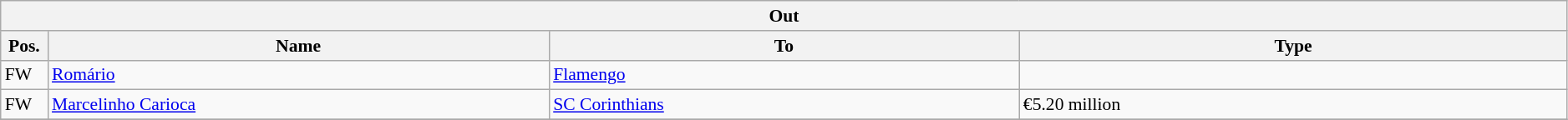<table class="wikitable" style="font-size:90%;width:99%;">
<tr>
<th colspan="4">Out</th>
</tr>
<tr>
<th width=3%>Pos.</th>
<th width=32%>Name</th>
<th width=30%>To</th>
<th width=35%>Type</th>
</tr>
<tr>
<td>FW</td>
<td><a href='#'>Romário</a></td>
<td><a href='#'>Flamengo</a></td>
<td></td>
</tr>
<tr>
<td>FW</td>
<td><a href='#'>Marcelinho Carioca</a></td>
<td><a href='#'>SC Corinthians</a></td>
<td>€5.20 million</td>
</tr>
<tr>
</tr>
</table>
